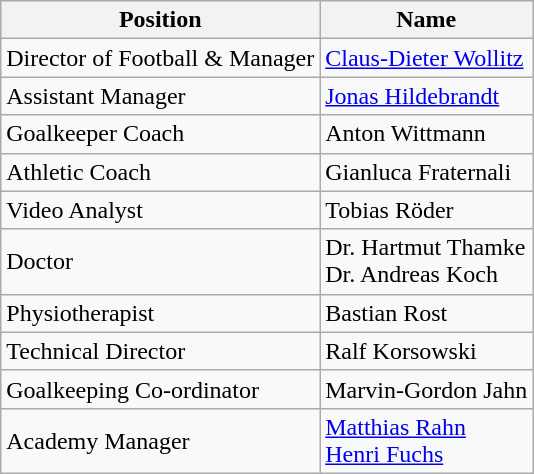<table class="wikitable" style="text-align: left">
<tr>
<th>Position</th>
<th>Name</th>
</tr>
<tr>
<td>Director of Football & Manager</td>
<td> <a href='#'>Claus-Dieter Wollitz</a></td>
</tr>
<tr>
<td>Assistant Manager</td>
<td> <a href='#'>Jonas Hildebrandt</a></td>
</tr>
<tr>
<td>Goalkeeper Coach</td>
<td> Anton Wittmann</td>
</tr>
<tr>
<td>Athletic Coach</td>
<td> Gianluca Fraternali</td>
</tr>
<tr>
<td>Video Analyst</td>
<td> Tobias Röder</td>
</tr>
<tr>
<td>Doctor</td>
<td> Dr. Hartmut Thamke <br>  Dr. Andreas Koch</td>
</tr>
<tr>
<td>Physiotherapist</td>
<td> 	Bastian Rost</td>
</tr>
<tr>
<td>Technical Director</td>
<td> Ralf Korsowski</td>
</tr>
<tr>
<td>Goalkeeping Co-ordinator</td>
<td> Marvin-Gordon Jahn</td>
</tr>
<tr>
<td>Academy Manager</td>
<td> <a href='#'>Matthias Rahn</a> <br>  <a href='#'>Henri Fuchs</a></td>
</tr>
</table>
